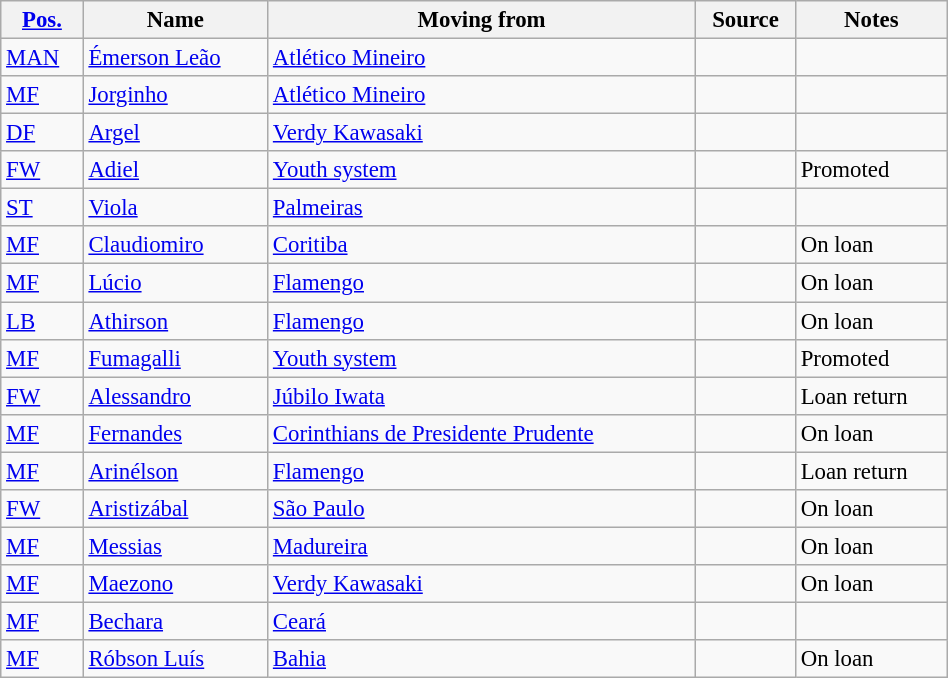<table class="wikitable sortable" style="width:50%; text-align:center; font-size:95%; text-align:left;">
<tr>
<th><a href='#'>Pos.</a></th>
<th>Name</th>
<th>Moving from</th>
<th>Source</th>
<th>Notes</th>
</tr>
<tr>
<td><a href='#'>MAN</a></td>
<td style="text-align:left;"> <a href='#'>Émerson Leão</a></td>
<td style="text-align:left;"><a href='#'>Atlético Mineiro</a></td>
<td></td>
<td></td>
</tr>
<tr>
<td><a href='#'>MF</a></td>
<td style="text-align:left;"> <a href='#'>Jorginho</a></td>
<td style="text-align:left;"><a href='#'>Atlético Mineiro</a></td>
<td></td>
<td></td>
</tr>
<tr>
<td><a href='#'>DF</a></td>
<td style="text-align:left;"> <a href='#'>Argel</a></td>
<td style="text-align:left;"> <a href='#'>Verdy Kawasaki</a></td>
<td></td>
<td></td>
</tr>
<tr>
<td><a href='#'>FW</a></td>
<td style="text-align:left;"> <a href='#'>Adiel</a></td>
<td style="text-align:left;"><a href='#'>Youth system</a></td>
<td></td>
<td>Promoted</td>
</tr>
<tr>
<td><a href='#'>ST</a></td>
<td style="text-align:left;"> <a href='#'>Viola</a></td>
<td style="text-align:left;"><a href='#'>Palmeiras</a></td>
<td></td>
<td></td>
</tr>
<tr>
<td><a href='#'>MF</a></td>
<td style="text-align:left;"> <a href='#'>Claudiomiro</a></td>
<td style="text-align:left;"><a href='#'>Coritiba</a></td>
<td></td>
<td>On loan</td>
</tr>
<tr>
<td><a href='#'>MF</a></td>
<td style="text-align:left;"> <a href='#'>Lúcio</a></td>
<td style="text-align:left;"><a href='#'>Flamengo</a></td>
<td></td>
<td>On loan</td>
</tr>
<tr>
<td><a href='#'>LB</a></td>
<td style="text-align:left;"> <a href='#'>Athirson</a></td>
<td style="text-align:left;"><a href='#'>Flamengo</a></td>
<td></td>
<td>On loan</td>
</tr>
<tr>
<td><a href='#'>MF</a></td>
<td style="text-align:left;"> <a href='#'>Fumagalli</a></td>
<td style="text-align:left;"><a href='#'>Youth system</a></td>
<td></td>
<td>Promoted</td>
</tr>
<tr>
<td><a href='#'>FW</a></td>
<td style="text-align:left;"> <a href='#'>Alessandro</a></td>
<td style="text-align:left;">  <a href='#'>Júbilo Iwata</a></td>
<td></td>
<td>Loan return</td>
</tr>
<tr>
<td><a href='#'>MF</a></td>
<td style="text-align:left;"> <a href='#'>Fernandes</a></td>
<td style="text-align:left;"><a href='#'>Corinthians de Presidente Prudente</a></td>
<td></td>
<td>On loan</td>
</tr>
<tr>
<td><a href='#'>MF</a></td>
<td style="text-align:left;"> <a href='#'>Arinélson</a></td>
<td style="text-align:left;"><a href='#'>Flamengo</a></td>
<td></td>
<td>Loan return</td>
</tr>
<tr>
<td><a href='#'>FW</a></td>
<td style="text-align:left;"> <a href='#'>Aristizábal</a></td>
<td style="text-align:left;"><a href='#'>São Paulo</a></td>
<td></td>
<td>On loan</td>
</tr>
<tr>
<td><a href='#'>MF</a></td>
<td style="text-align:left;"> <a href='#'>Messias</a></td>
<td style="text-align:left;"><a href='#'>Madureira</a></td>
<td></td>
<td>On loan</td>
</tr>
<tr>
<td><a href='#'>MF</a></td>
<td style="text-align:left;"> <a href='#'>Maezono</a></td>
<td style="text-align:left;"> <a href='#'>Verdy Kawasaki</a></td>
<td></td>
<td>On loan</td>
</tr>
<tr>
<td><a href='#'>MF</a></td>
<td style="text-align:left;"> <a href='#'>Bechara</a></td>
<td style="text-align:left;"><a href='#'>Ceará</a></td>
<td></td>
<td></td>
</tr>
<tr>
<td><a href='#'>MF</a></td>
<td style="text-align:left;"> <a href='#'>Róbson Luís</a></td>
<td style="text-align:left;"><a href='#'>Bahia</a></td>
<td></td>
<td>On loan</td>
</tr>
</table>
